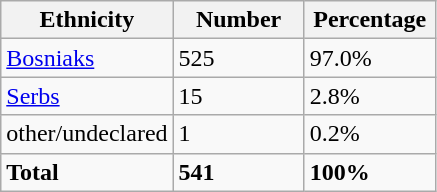<table class="wikitable">
<tr>
<th width="100px">Ethnicity</th>
<th width="80px">Number</th>
<th width="80px">Percentage</th>
</tr>
<tr>
<td><a href='#'>Bosniaks</a></td>
<td>525</td>
<td>97.0%</td>
</tr>
<tr>
<td><a href='#'>Serbs</a></td>
<td>15</td>
<td>2.8%</td>
</tr>
<tr>
<td>other/undeclared</td>
<td>1</td>
<td>0.2%</td>
</tr>
<tr>
<td><strong>Total</strong></td>
<td><strong>541</strong></td>
<td><strong>100%</strong></td>
</tr>
</table>
